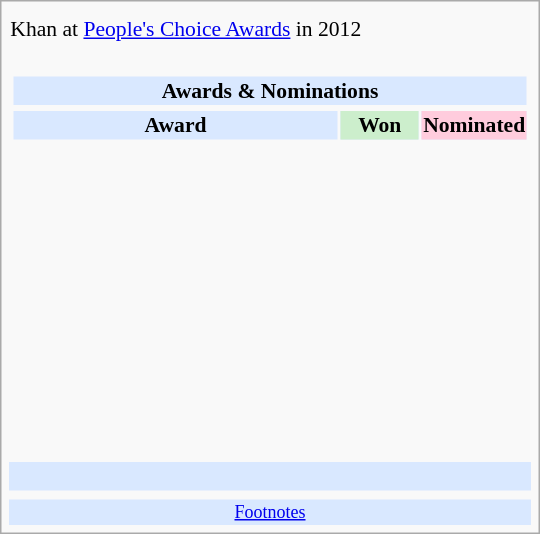<table class="infobox" style="width: 25em; text-align: left; font-size: 90%; vertical-align: middle;">
<tr>
<td colspan="3" style="text-align:center;"></td>
</tr>
<tr>
<td>Khan at <a href='#'>People's Choice Awards</a> in 2012</td>
</tr>
<tr>
<td colspan=3><br><table class="collapsible collapsed" width=100%>
<tr>
<th colspan=3 style="background-color: #D9E8FF; text-align: center;">Awards & Nominations</th>
</tr>
<tr>
</tr>
<tr style="background:#d9e8ff; text-align:center;">
<td><strong>Award</strong></td>
<td style="background:#cec; text-size:0.9em; width:50px;"><strong>Won</strong></td>
<td style="background:#fcd; text-size:0.9em; width:50px;"><strong>Nominated</strong></td>
</tr>
<tr>
<td style="text-align:center;"><br></td>
<td></td>
<td></td>
</tr>
<tr>
<td style="text-align:center;"><br></td>
<td></td>
<td></td>
</tr>
<tr>
<td style="text-align:center;"><br></td>
<td></td>
<td></td>
</tr>
<tr>
<td style="text-align:center;"><br></td>
<td></td>
<td></td>
</tr>
<tr>
<td style="text-align:center;"><br></td>
<td></td>
<td></td>
</tr>
<tr>
<td style="text-align:center;"><br></td>
<td></td>
<td></td>
</tr>
<tr>
<td style="text-align:center;"><br></td>
<td></td>
<td></td>
</tr>
<tr>
<td style="text-align:center;"><br></td>
<td></td>
<td></td>
</tr>
<tr>
<td style="text-align:center;"><br></td>
<td></td>
<td></td>
</tr>
<tr>
<td style="text-align:center;"><br></td>
<td></td>
<td></td>
</tr>
</table>
</td>
</tr>
<tr style="background:#d9e8ff;">
<td style="text-align:center;" colspan="3"><br></td>
</tr>
<tr>
<td></td>
<td></td>
<td></td>
</tr>
<tr style="background:#d9e8ff;">
<td colspan="3" style="font-size: smaller; text-align:center;"><a href='#'>Footnotes</a></td>
</tr>
</table>
